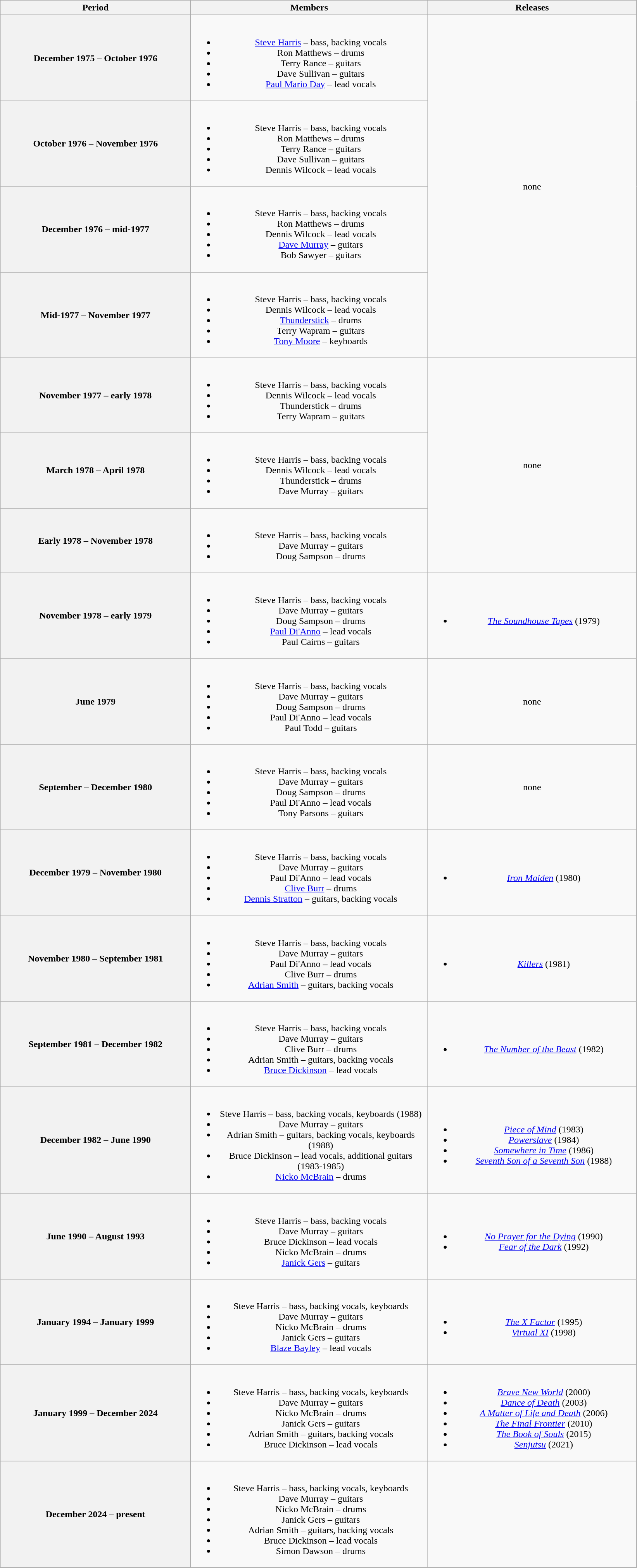<table class="wikitable plainrowheaders" style="text-align:center;">
<tr>
<th scope="col" style="width:20em;">Period</th>
<th scope="col" style="width:25em;">Members</th>
<th scope="col" style="width:22em;">Releases</th>
</tr>
<tr>
<th>December 1975 – October 1976</th>
<td><br><ul><li><a href='#'>Steve Harris</a> – bass, backing vocals</li><li>Ron Matthews – drums</li><li>Terry Rance – guitars</li><li>Dave Sullivan – guitars</li><li><a href='#'>Paul Mario Day</a> – lead vocals</li></ul></td>
<td rowspan="4" style="text-align:center;">none </td>
</tr>
<tr>
<th>October 1976 – November 1976</th>
<td><br><ul><li>Steve Harris – bass, backing vocals</li><li>Ron Matthews – drums</li><li>Terry Rance – guitars</li><li>Dave Sullivan – guitars</li><li>Dennis Wilcock – lead vocals</li></ul></td>
</tr>
<tr>
<th>December 1976 – mid-1977</th>
<td><br><ul><li>Steve Harris – bass, backing vocals</li><li>Ron Matthews – drums</li><li>Dennis Wilcock – lead vocals</li><li><a href='#'>Dave Murray</a> – guitars</li><li>Bob Sawyer  – guitars</li></ul></td>
</tr>
<tr>
<th>Mid-1977 – November 1977</th>
<td><br><ul><li>Steve Harris – bass, backing vocals</li><li>Dennis Wilcock – lead vocals</li><li><a href='#'>Thunderstick</a> – drums</li><li>Terry Wapram – guitars</li><li><a href='#'>Tony Moore</a> – keyboards</li></ul></td>
</tr>
<tr>
<th>November 1977 – early 1978</th>
<td><br><ul><li>Steve Harris – bass, backing vocals</li><li>Dennis Wilcock – lead vocals</li><li>Thunderstick – drums</li><li>Terry Wapram – guitars</li></ul></td>
<td rowspan="3" style="text-align:center;">none </td>
</tr>
<tr>
<th>March 1978 – April 1978</th>
<td><br><ul><li>Steve Harris – bass, backing vocals</li><li>Dennis Wilcock – lead vocals</li><li>Thunderstick – drums</li><li>Dave Murray – guitars</li></ul></td>
</tr>
<tr>
<th>Early 1978 – November 1978</th>
<td><br><ul><li>Steve Harris – bass, backing vocals</li><li>Dave Murray – guitars</li><li>Doug Sampson – drums</li></ul></td>
</tr>
<tr>
<th>November 1978 – early 1979</th>
<td><br><ul><li>Steve Harris – bass, backing vocals</li><li>Dave Murray – guitars</li><li>Doug Sampson – drums</li><li><a href='#'>Paul Di'Anno</a> – lead vocals</li><li>Paul Cairns  – guitars</li></ul></td>
<td><br><ul><li><em><a href='#'>The Soundhouse Tapes</a></em> (1979)</li></ul></td>
</tr>
<tr>
<th>June 1979</th>
<td><br><ul><li>Steve Harris – bass, backing vocals</li><li>Dave Murray – guitars</li><li>Doug Sampson – drums</li><li>Paul Di'Anno – lead vocals</li><li>Paul Todd – guitars</li></ul></td>
<td>none </td>
</tr>
<tr>
<th>September – December 1980</th>
<td><br><ul><li>Steve Harris – bass, backing vocals</li><li>Dave Murray – guitars</li><li>Doug Sampson – drums</li><li>Paul Di'Anno – lead vocals</li><li>Tony Parsons – guitars</li></ul></td>
<td>none </td>
</tr>
<tr>
<th>December 1979 – November 1980</th>
<td><br><ul><li>Steve Harris – bass, backing vocals</li><li>Dave Murray – guitars</li><li>Paul Di'Anno – lead vocals</li><li><a href='#'>Clive Burr</a> – drums</li><li><a href='#'>Dennis Stratton</a> – guitars, backing vocals</li></ul></td>
<td><br><ul><li><em><a href='#'>Iron Maiden</a></em> (1980)</li></ul></td>
</tr>
<tr>
<th>November 1980 – September 1981</th>
<td><br><ul><li>Steve Harris – bass, backing vocals</li><li>Dave Murray – guitars</li><li>Paul Di'Anno – lead vocals</li><li>Clive Burr – drums</li><li><a href='#'>Adrian Smith</a> – guitars, backing vocals</li></ul></td>
<td><br><ul><li><em><a href='#'>Killers</a></em> (1981)</li></ul></td>
</tr>
<tr>
<th>September 1981 – December 1982</th>
<td><br><ul><li>Steve Harris – bass, backing vocals</li><li>Dave Murray – guitars</li><li>Clive Burr – drums</li><li>Adrian Smith – guitars, backing vocals</li><li><a href='#'>Bruce Dickinson</a> – lead vocals</li></ul></td>
<td><br><ul><li><em><a href='#'>The Number of the Beast</a></em> (1982)</li></ul></td>
</tr>
<tr>
<th>December 1982 – June 1990</th>
<td><br><ul><li>Steve Harris – bass, backing vocals, keyboards (1988)</li><li>Dave Murray – guitars</li><li>Adrian Smith – guitars, backing vocals, keyboards (1988)</li><li>Bruce Dickinson – lead vocals, additional guitars (1983-1985)</li><li><a href='#'>Nicko McBrain</a> – drums</li></ul></td>
<td><br><ul><li><em><a href='#'>Piece of Mind</a></em> (1983)</li><li><em><a href='#'>Powerslave</a></em> (1984)</li><li><em><a href='#'>Somewhere in Time</a></em> (1986)</li><li><em><a href='#'>Seventh Son of a Seventh Son</a></em> (1988)</li></ul></td>
</tr>
<tr>
<th>June 1990 – August 1993</th>
<td><br><ul><li>Steve Harris – bass, backing vocals</li><li>Dave Murray – guitars</li><li>Bruce Dickinson – lead vocals</li><li>Nicko McBrain – drums</li><li><a href='#'>Janick Gers</a> – guitars</li></ul></td>
<td><br><ul><li><em><a href='#'>No Prayer for the Dying</a></em> (1990)</li><li><em><a href='#'>Fear of the Dark</a></em> (1992)</li></ul></td>
</tr>
<tr>
<th>January 1994 – January 1999</th>
<td><br><ul><li>Steve Harris – bass, backing vocals, keyboards</li><li>Dave Murray – guitars</li><li>Nicko McBrain – drums</li><li>Janick Gers – guitars</li><li><a href='#'>Blaze Bayley</a> – lead vocals</li></ul></td>
<td><br><ul><li><em><a href='#'>The X Factor</a></em> (1995)</li><li><em><a href='#'>Virtual XI</a></em> (1998)</li></ul></td>
</tr>
<tr>
<th>January 1999 – December 2024</th>
<td><br><ul><li>Steve Harris – bass, backing vocals, keyboards</li><li>Dave Murray – guitars</li><li>Nicko McBrain – drums</li><li>Janick Gers – guitars</li><li>Adrian Smith – guitars, backing vocals</li><li>Bruce Dickinson – lead vocals</li></ul></td>
<td><br><ul><li><em><a href='#'>Brave New World</a></em> (2000)</li><li><em><a href='#'>Dance of Death</a></em> (2003)</li><li><em><a href='#'>A Matter of Life and Death</a></em> (2006)</li><li><em><a href='#'>The Final Frontier</a></em> (2010)</li><li><em><a href='#'>The Book of Souls</a></em> (2015)</li><li><em><a href='#'>Senjutsu</a></em> (2021)</li></ul></td>
</tr>
<tr>
<th>December 2024 – present</th>
<td><br><ul><li>Steve Harris – bass, backing vocals, keyboards</li><li>Dave Murray – guitars</li><li>Nicko McBrain – drums  </li><li>Janick Gers – guitars</li><li>Adrian Smith – guitars, backing vocals</li><li>Bruce Dickinson – lead vocals</li><li>Simon Dawson – drums </li></ul></td>
<td></td>
</tr>
</table>
